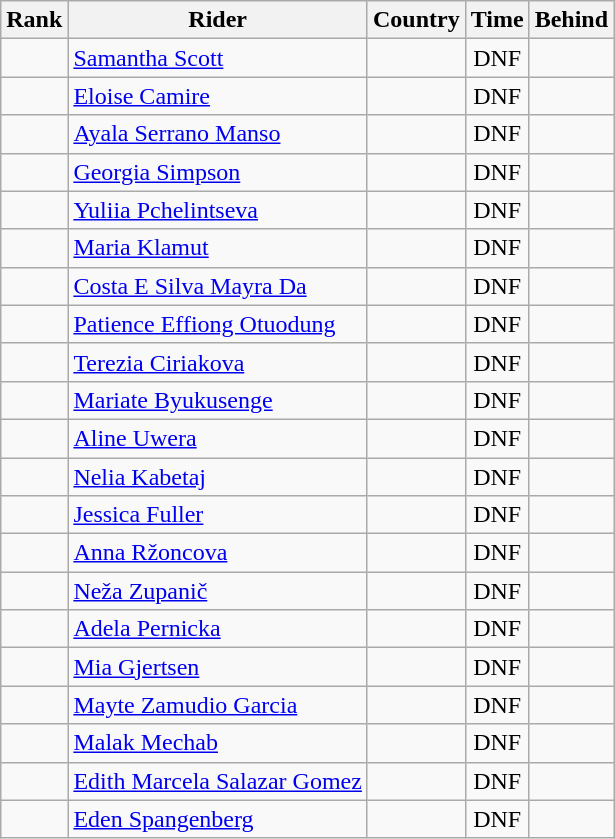<table class="wikitable sortable" style="text-align: center"">
<tr>
<th>Rank</th>
<th>Rider</th>
<th>Country</th>
<th>Time</th>
<th>Behind</th>
</tr>
<tr>
<td></td>
<td align=left><a href='#'>Samantha Scott</a></td>
<td align=left></td>
<td>DNF</td>
<td></td>
</tr>
<tr>
<td></td>
<td align=left><a href='#'>Eloise Camire</a></td>
<td align=left></td>
<td>DNF</td>
<td></td>
</tr>
<tr>
<td></td>
<td align=left><a href='#'>Ayala Serrano Manso</a></td>
<td align=left></td>
<td>DNF</td>
<td></td>
</tr>
<tr>
<td></td>
<td align=left><a href='#'>Georgia Simpson</a></td>
<td align=left></td>
<td>DNF</td>
<td></td>
</tr>
<tr>
<td></td>
<td align=left><a href='#'>Yuliia Pchelintseva</a></td>
<td align=left></td>
<td>DNF</td>
<td></td>
</tr>
<tr>
<td></td>
<td align=left><a href='#'>Maria Klamut</a></td>
<td align=left></td>
<td>DNF</td>
<td></td>
</tr>
<tr>
<td></td>
<td align=left><a href='#'>Costa E Silva Mayra Da</a></td>
<td align=left></td>
<td>DNF</td>
<td></td>
</tr>
<tr>
<td></td>
<td align=left><a href='#'>Patience Effiong Otuodung</a></td>
<td align=left></td>
<td>DNF</td>
<td></td>
</tr>
<tr>
<td></td>
<td align=left><a href='#'>Terezia Ciriakova</a></td>
<td align=left></td>
<td>DNF</td>
<td></td>
</tr>
<tr>
<td></td>
<td align=left><a href='#'>Mariate Byukusenge</a></td>
<td align=left></td>
<td>DNF</td>
<td></td>
</tr>
<tr>
<td></td>
<td align=left><a href='#'>Aline Uwera</a></td>
<td align=left></td>
<td>DNF</td>
<td></td>
</tr>
<tr>
<td></td>
<td align=left><a href='#'>Nelia Kabetaj</a></td>
<td align=left></td>
<td>DNF</td>
<td></td>
</tr>
<tr>
<td></td>
<td align=left><a href='#'>Jessica Fuller</a></td>
<td align=left></td>
<td>DNF</td>
<td></td>
</tr>
<tr>
<td></td>
<td align=left><a href='#'>Anna Ržoncova</a></td>
<td align=left></td>
<td>DNF</td>
<td></td>
</tr>
<tr>
<td></td>
<td align=left><a href='#'>Neža Zupanič</a></td>
<td align=left></td>
<td>DNF</td>
<td></td>
</tr>
<tr>
<td></td>
<td align=left><a href='#'>Adela Pernicka</a></td>
<td align=left></td>
<td>DNF</td>
<td></td>
</tr>
<tr>
<td></td>
<td align=left><a href='#'>Mia Gjertsen</a></td>
<td align=left></td>
<td>DNF</td>
<td></td>
</tr>
<tr>
<td></td>
<td align=left><a href='#'>Mayte Zamudio Garcia</a></td>
<td align=left></td>
<td>DNF</td>
<td></td>
</tr>
<tr>
<td></td>
<td align=left><a href='#'>Malak Mechab</a></td>
<td align=left></td>
<td>DNF</td>
<td></td>
</tr>
<tr>
<td></td>
<td align=left><a href='#'>Edith Marcela Salazar Gomez</a></td>
<td align=left></td>
<td>DNF</td>
<td></td>
</tr>
<tr>
<td></td>
<td align=left><a href='#'>Eden Spangenberg</a></td>
<td align=left></td>
<td>DNF</td>
<td></td>
</tr>
</table>
